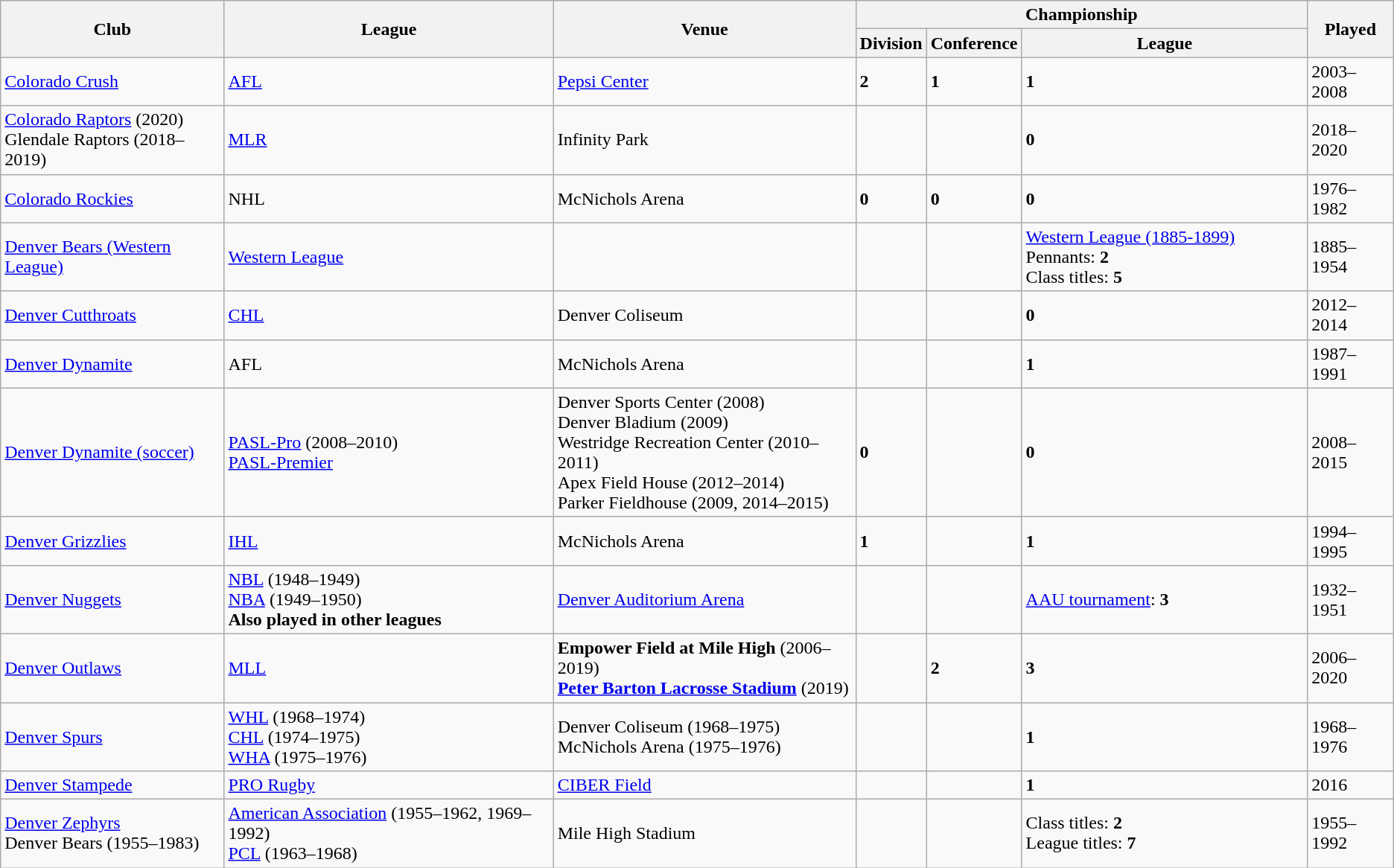<table class="wikitable">
<tr>
<th rowspan=2>Club</th>
<th rowspan=2>League</th>
<th rowspan=2>Venue</th>
<th colspan=3>Championship</th>
<th rowspan=2>Played</th>
</tr>
<tr>
<th>Division</th>
<th>Conference</th>
<th>League</th>
</tr>
<tr>
<td><a href='#'>Colorado Crush</a></td>
<td><a href='#'>AFL</a></td>
<td><a href='#'>Pepsi Center</a></td>
<td><strong>2</strong></td>
<td><strong>1</strong></td>
<td><strong>1</strong></td>
<td>2003–2008</td>
</tr>
<tr>
<td><a href='#'>Colorado Raptors</a> (2020)<br>Glendale Raptors (2018–2019)</td>
<td><a href='#'>MLR</a></td>
<td>Infinity Park</td>
<td></td>
<td></td>
<td><strong>0</strong></td>
<td>2018–2020</td>
</tr>
<tr>
<td><a href='#'>Colorado Rockies</a></td>
<td>NHL</td>
<td>McNichols Arena</td>
<td><strong>0</strong></td>
<td><strong>0</strong></td>
<td><strong>0</strong></td>
<td>1976–1982</td>
</tr>
<tr>
<td><a href='#'>Denver Bears (Western League)</a></td>
<td><a href='#'>Western League</a></td>
<td></td>
<td></td>
<td></td>
<td><a href='#'>Western League (1885-1899)</a> Pennants: <strong>2</strong><br>Class titles: <strong>5</strong></td>
<td>1885–1954</td>
</tr>
<tr>
<td><a href='#'>Denver Cutthroats</a></td>
<td><a href='#'>CHL</a></td>
<td>Denver Coliseum</td>
<td></td>
<td></td>
<td><strong>0</strong></td>
<td>2012–2014</td>
</tr>
<tr>
<td><a href='#'>Denver Dynamite</a></td>
<td>AFL</td>
<td>McNichols Arena</td>
<td></td>
<td></td>
<td><strong>1</strong></td>
<td>1987–1991</td>
</tr>
<tr>
<td><a href='#'>Denver Dynamite (soccer)</a></td>
<td><a href='#'>PASL-Pro</a> (2008–2010)<br><a href='#'>PASL-Premier</a></td>
<td>Denver Sports Center (2008)<br>Denver Bladium (2009)<br>Westridge Recreation Center (2010–2011)<br>Apex Field House (2012–2014)<br>Parker Fieldhouse (2009, 2014–2015)</td>
<td><strong>0</strong></td>
<td></td>
<td><strong>0</strong></td>
<td>2008–2015</td>
</tr>
<tr>
<td><a href='#'>Denver Grizzlies</a></td>
<td><a href='#'>IHL</a></td>
<td>McNichols Arena</td>
<td><strong>1</strong></td>
<td></td>
<td><strong>1</strong></td>
<td>1994–1995</td>
</tr>
<tr>
<td><a href='#'>Denver Nuggets</a></td>
<td><a href='#'>NBL</a> (1948–1949)<br><a href='#'>NBA</a> (1949–1950)<br><strong>Also played in other leagues</strong></td>
<td><a href='#'>Denver Auditorium Arena</a></td>
<td></td>
<td></td>
<td><a href='#'>AAU tournament</a>: <strong>3</strong></td>
<td>1932–1951</td>
</tr>
<tr>
<td><a href='#'>Denver Outlaws</a></td>
<td><a href='#'>MLL</a></td>
<td><strong>Empower Field at Mile High</strong> (2006–2019)<br><strong><a href='#'>Peter Barton Lacrosse Stadium</a></strong> (2019)</td>
<td></td>
<td><strong>2</strong></td>
<td><strong>3</strong></td>
<td>2006–2020</td>
</tr>
<tr>
<td><a href='#'>Denver Spurs</a></td>
<td><a href='#'>WHL</a> (1968–1974)<br><a href='#'>CHL</a> (1974–1975)<br><a href='#'>WHA</a> (1975–1976)</td>
<td>Denver Coliseum (1968–1975)<br>McNichols Arena (1975–1976)</td>
<td></td>
<td></td>
<td><strong>1</strong></td>
<td>1968–1976</td>
</tr>
<tr>
<td><a href='#'>Denver Stampede</a></td>
<td><a href='#'>PRO Rugby</a></td>
<td><a href='#'>CIBER Field</a></td>
<td></td>
<td></td>
<td><strong>1</strong></td>
<td>2016</td>
</tr>
<tr>
<td><a href='#'>Denver Zephyrs</a><br>Denver Bears (1955–1983)</td>
<td><a href='#'>American Association</a> (1955–1962, 1969–1992)<br><a href='#'>PCL</a> (1963–1968)</td>
<td>Mile High Stadium</td>
<td></td>
<td></td>
<td>Class titles: <strong>2</strong><br>League titles: <strong>7</strong></td>
<td>1955–1992</td>
</tr>
</table>
